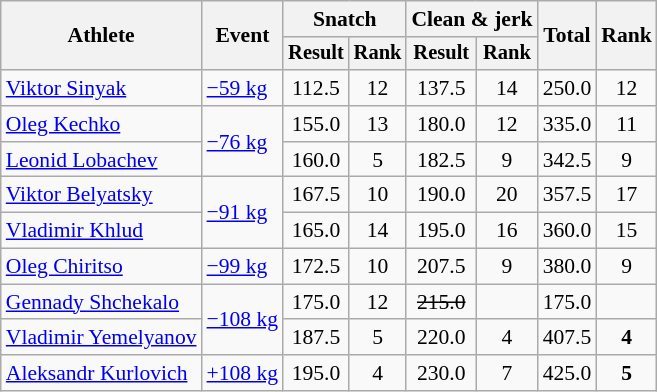<table class="wikitable" style="font-size:90%">
<tr>
<th rowspan="2">Athlete</th>
<th rowspan="2">Event</th>
<th colspan="2">Snatch</th>
<th colspan="2">Clean & jerk</th>
<th rowspan="2">Total</th>
<th rowspan="2">Rank</th>
</tr>
<tr style="font-size:95%">
<th>Result</th>
<th>Rank</th>
<th>Result</th>
<th>Rank</th>
</tr>
<tr align=center>
<td align=left><a href='#'>Viktor Sinyak</a></td>
<td align=left><a href='#'>−59 kg</a></td>
<td>112.5</td>
<td>12</td>
<td>137.5</td>
<td>14</td>
<td>250.0</td>
<td>12</td>
</tr>
<tr align=center>
<td align=left><a href='#'>Oleg Kechko</a></td>
<td align=left rowspan=2><a href='#'>−76 kg</a></td>
<td>155.0</td>
<td>13</td>
<td>180.0</td>
<td>12</td>
<td>335.0</td>
<td>11</td>
</tr>
<tr align=center>
<td align=left><a href='#'>Leonid Lobachev</a></td>
<td>160.0</td>
<td>5</td>
<td>182.5</td>
<td>9</td>
<td>342.5</td>
<td>9</td>
</tr>
<tr align=center>
<td align=left><a href='#'>Viktor Belyatsky</a></td>
<td align=left rowspan=2><a href='#'>−91 kg</a></td>
<td>167.5</td>
<td>10</td>
<td>190.0</td>
<td>20</td>
<td>357.5</td>
<td>17</td>
</tr>
<tr align=center>
<td align=left><a href='#'>Vladimir Khlud</a></td>
<td>165.0</td>
<td>14</td>
<td>195.0</td>
<td>16</td>
<td>360.0</td>
<td>15</td>
</tr>
<tr align=center>
<td align=left><a href='#'>Oleg Chiritso</a></td>
<td align=left rowspan=1><a href='#'>−99 kg</a></td>
<td>172.5</td>
<td>10</td>
<td>207.5</td>
<td>9</td>
<td>380.0</td>
<td>9</td>
</tr>
<tr align=center>
<td align=left><a href='#'>Gennady Shchekalo</a></td>
<td align=left rowspan=2><a href='#'>−108 kg</a></td>
<td>175.0</td>
<td>12</td>
<td><s>215.0</s></td>
<td></td>
<td>175.0</td>
<td></td>
</tr>
<tr align=center>
<td align=left><a href='#'>Vladimir Yemelyanov</a></td>
<td>187.5</td>
<td>5</td>
<td>220.0</td>
<td>4</td>
<td>407.5</td>
<td><strong>4</strong></td>
</tr>
<tr align=center>
<td align=left><a href='#'>Aleksandr Kurlovich</a></td>
<td align=left><a href='#'>+108 kg</a></td>
<td>195.0</td>
<td>4</td>
<td>230.0</td>
<td>7</td>
<td>425.0</td>
<td><strong>5</strong></td>
</tr>
</table>
